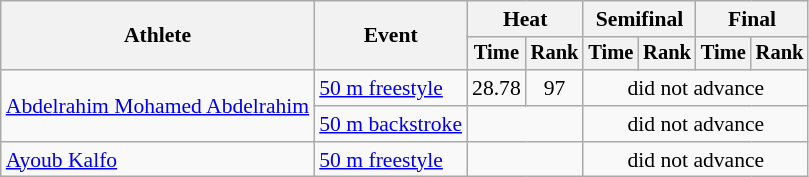<table class=wikitable style="font-size:90%">
<tr>
<th rowspan="2">Athlete</th>
<th rowspan="2">Event</th>
<th colspan="2">Heat</th>
<th colspan="2">Semifinal</th>
<th colspan="2">Final</th>
</tr>
<tr style="font-size:95%">
<th>Time</th>
<th>Rank</th>
<th>Time</th>
<th>Rank</th>
<th>Time</th>
<th>Rank</th>
</tr>
<tr align=center>
<td align=left rowspan=2><a href='#'>Abdelrahim Mohamed Abdelrahim</a></td>
<td align=left><a href='#'>50 m freestyle</a></td>
<td>28.78</td>
<td>97</td>
<td colspan=4>did not advance</td>
</tr>
<tr align=center>
<td align=left><a href='#'>50 m backstroke</a></td>
<td colspan=2></td>
<td colspan=4>did not advance</td>
</tr>
<tr align=center>
<td align=left><a href='#'>Ayoub Kalfo</a></td>
<td align=left><a href='#'>50 m freestyle</a></td>
<td colspan=2></td>
<td colspan=4>did not advance</td>
</tr>
</table>
